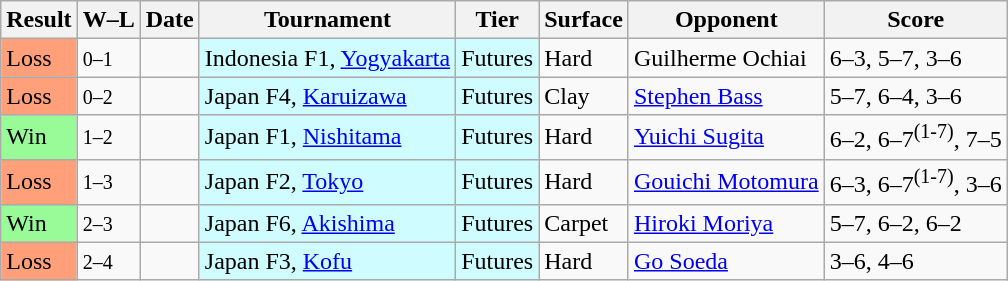<table class="sortable wikitable">
<tr>
<th>Result</th>
<th class="unsortable">W–L</th>
<th>Date</th>
<th>Tournament</th>
<th>Tier</th>
<th>Surface</th>
<th>Opponent</th>
<th class="unsortable">Score</th>
</tr>
<tr>
<td bgcolor=FFA07A>Loss</td>
<td><small>0–1</small></td>
<td></td>
<td style="background:#cffcff;">Indonesia F1, <a href='#'>Yogyakarta</a></td>
<td style="background:#cffcff;">Futures</td>
<td>Hard</td>
<td> Guilherme Ochiai</td>
<td>6–3, 5–7, 3–6</td>
</tr>
<tr>
<td bgcolor=FFA07A>Loss</td>
<td><small>0–2</small></td>
<td></td>
<td style="background:#cffcff;">Japan F4, <a href='#'>Karuizawa</a></td>
<td style="background:#cffcff;">Futures</td>
<td>Clay</td>
<td> <a href='#'>Stephen Bass</a></td>
<td>5–7, 6–4, 3–6</td>
</tr>
<tr>
<td bgcolor=98FB98>Win</td>
<td><small>1–2</small></td>
<td></td>
<td style="background:#cffcff;">Japan F1, <a href='#'>Nishitama</a></td>
<td style="background:#cffcff;">Futures</td>
<td>Hard</td>
<td> <a href='#'>Yuichi Sugita</a></td>
<td>6–2, 6–7<sup>(1-7)</sup>, 7–5</td>
</tr>
<tr>
<td bgcolor=FFA07A>Loss</td>
<td><small>1–3</small></td>
<td></td>
<td style="background:#cffcff;">Japan F2, <a href='#'>Tokyo</a></td>
<td style="background:#cffcff;">Futures</td>
<td>Hard</td>
<td> <a href='#'>Gouichi Motomura</a></td>
<td>6–3, 6–7<sup>(1-7)</sup>, 3–6</td>
</tr>
<tr>
<td bgcolor=98FB98>Win</td>
<td><small>2–3</small></td>
<td></td>
<td style="background:#cffcff;">Japan F6, <a href='#'>Akishima</a></td>
<td style="background:#cffcff;">Futures</td>
<td>Carpet</td>
<td> <a href='#'>Hiroki Moriya</a></td>
<td>5–7, 6–2, 6–2</td>
</tr>
<tr>
<td bgcolor=FFA07A>Loss</td>
<td><small>2–4</small></td>
<td></td>
<td style="background:#cffcff;">Japan F3, <a href='#'>Kofu</a></td>
<td style="background:#cffcff;">Futures</td>
<td>Hard</td>
<td> <a href='#'>Go Soeda</a></td>
<td>3–6, 4–6</td>
</tr>
</table>
